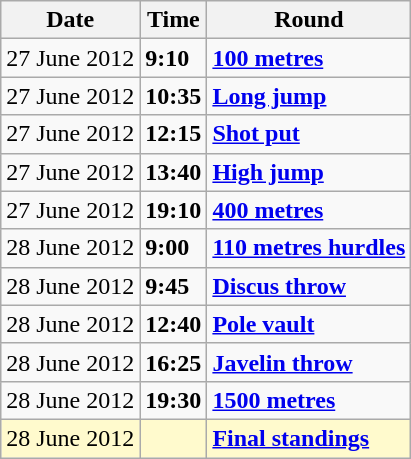<table class="wikitable">
<tr>
<th>Date</th>
<th>Time</th>
<th>Round</th>
</tr>
<tr>
<td>27 June 2012</td>
<td><strong>9:10</strong></td>
<td><strong><a href='#'>100 metres</a></strong></td>
</tr>
<tr>
<td>27 June 2012</td>
<td><strong>10:35</strong></td>
<td><strong><a href='#'>Long jump</a></strong></td>
</tr>
<tr>
<td>27 June 2012</td>
<td><strong>12:15</strong></td>
<td><strong><a href='#'>Shot put</a></strong></td>
</tr>
<tr>
<td>27 June 2012</td>
<td><strong>13:40</strong></td>
<td><strong><a href='#'>High jump</a></strong></td>
</tr>
<tr>
<td>27 June 2012</td>
<td><strong>19:10</strong></td>
<td><strong><a href='#'>400 metres</a></strong></td>
</tr>
<tr>
<td>28 June 2012</td>
<td><strong>9:00</strong></td>
<td><strong><a href='#'>110 metres hurdles</a></strong></td>
</tr>
<tr>
<td>28 June 2012</td>
<td><strong>9:45</strong></td>
<td><strong><a href='#'>Discus throw</a></strong></td>
</tr>
<tr>
<td>28 June 2012</td>
<td><strong>12:40</strong></td>
<td><strong><a href='#'>Pole vault</a></strong></td>
</tr>
<tr>
<td>28 June 2012</td>
<td><strong>16:25</strong></td>
<td><strong><a href='#'>Javelin throw</a></strong></td>
</tr>
<tr>
<td>28 June 2012</td>
<td><strong>19:30</strong></td>
<td><strong><a href='#'>1500 metres</a></strong></td>
</tr>
<tr style=background:lemonchiffon>
<td>28 June 2012</td>
<td></td>
<td><strong><a href='#'>Final standings</a></strong></td>
</tr>
</table>
